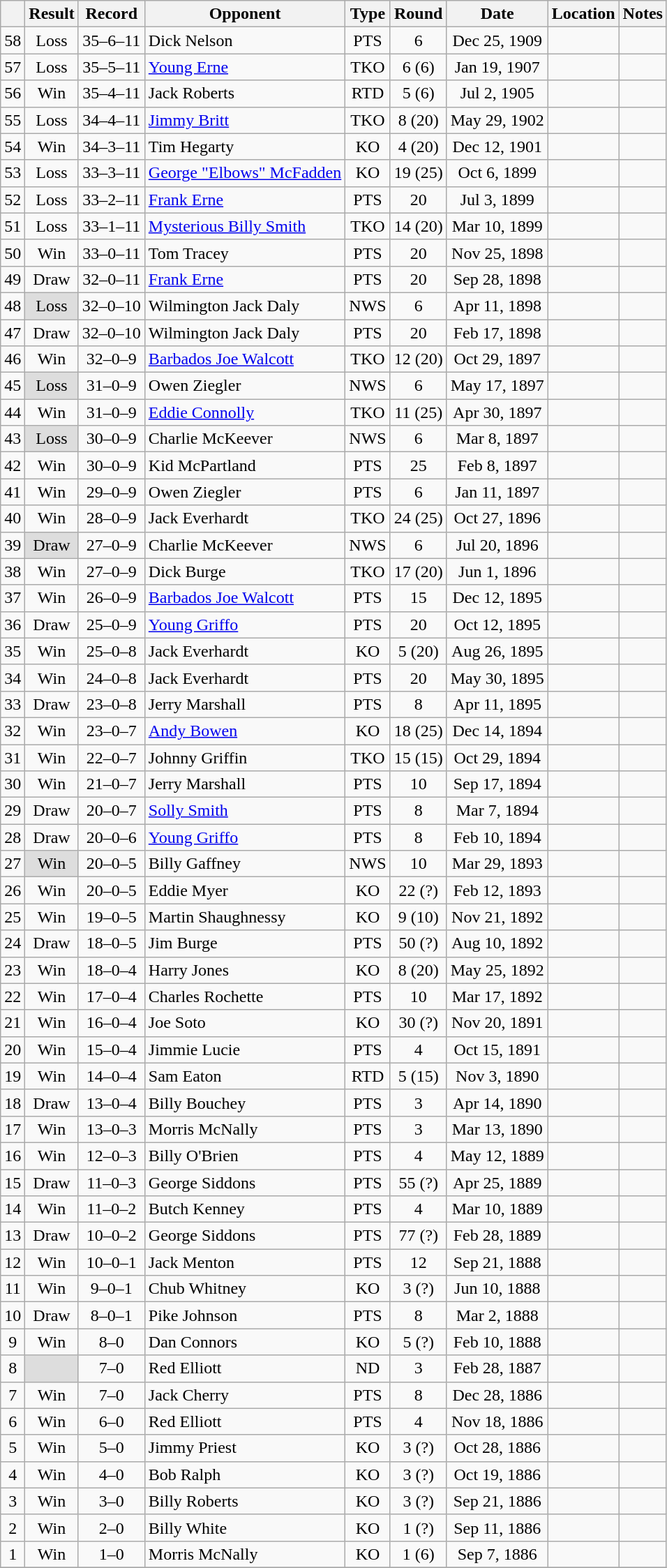<table class="wikitable mw-collapsible mw-collapsed" style="text-align:center">
<tr>
<th></th>
<th>Result</th>
<th>Record</th>
<th>Opponent</th>
<th>Type</th>
<th>Round</th>
<th>Date</th>
<th>Location</th>
<th>Notes</th>
</tr>
<tr>
<td>58</td>
<td>Loss</td>
<td>35–6–11 </td>
<td style="text-align:left;">Dick Nelson</td>
<td>PTS</td>
<td>6</td>
<td>Dec 25, 1909</td>
<td style="text-align:left;"></td>
<td></td>
</tr>
<tr>
<td>57</td>
<td>Loss</td>
<td>35–5–11 </td>
<td style="text-align:left;"><a href='#'>Young Erne</a></td>
<td>TKO</td>
<td>6 (6)</td>
<td>Jan 19, 1907</td>
<td style="text-align:left;"></td>
<td></td>
</tr>
<tr>
<td>56</td>
<td>Win</td>
<td>35–4–11 </td>
<td style="text-align:left;">Jack Roberts</td>
<td>RTD</td>
<td>5 (6)</td>
<td>Jul 2, 1905</td>
<td style="text-align:left;"></td>
<td></td>
</tr>
<tr>
<td>55</td>
<td>Loss</td>
<td>34–4–11 </td>
<td style="text-align:left;"><a href='#'>Jimmy Britt</a></td>
<td>TKO</td>
<td>8 (20)</td>
<td>May 29, 1902</td>
<td style="text-align:left;"></td>
<td></td>
</tr>
<tr>
<td>54</td>
<td>Win</td>
<td>34–3–11 </td>
<td style="text-align:left;">Tim Hegarty</td>
<td>KO</td>
<td>4 (20)</td>
<td>Dec 12, 1901</td>
<td style="text-align:left;"></td>
<td></td>
</tr>
<tr>
<td>53</td>
<td>Loss</td>
<td>33–3–11 </td>
<td style="text-align:left;"><a href='#'>George "Elbows" McFadden</a></td>
<td>KO</td>
<td>19 (25)</td>
<td>Oct 6, 1899</td>
<td style="text-align:left;"></td>
<td></td>
</tr>
<tr>
<td>52</td>
<td>Loss</td>
<td>33–2–11 </td>
<td style="text-align:left;"><a href='#'>Frank Erne</a></td>
<td>PTS</td>
<td>20</td>
<td>Jul 3, 1899</td>
<td style="text-align:left;"></td>
<td style="text-align:left;"></td>
</tr>
<tr>
<td>51</td>
<td>Loss</td>
<td>33–1–11 </td>
<td style="text-align:left;"><a href='#'>Mysterious Billy Smith</a></td>
<td>TKO</td>
<td>14 (20)</td>
<td>Mar 10, 1899</td>
<td style="text-align:left;"></td>
<td style="text-align:left;"></td>
</tr>
<tr>
<td>50</td>
<td>Win</td>
<td>33–0–11 </td>
<td style="text-align:left;">Tom Tracey</td>
<td>PTS</td>
<td>20</td>
<td>Nov 25, 1898</td>
<td style="text-align:left;"></td>
<td></td>
</tr>
<tr>
<td>49</td>
<td>Draw</td>
<td>32–0–11 </td>
<td style="text-align:left;"><a href='#'>Frank Erne</a></td>
<td>PTS</td>
<td>20</td>
<td>Sep 28, 1898</td>
<td style="text-align:left;"></td>
<td style="text-align:left;"></td>
</tr>
<tr>
<td>48</td>
<td style="background:#DDD">Loss</td>
<td>32–0–10 </td>
<td style="text-align:left;">Wilmington Jack Daly</td>
<td>NWS</td>
<td>6</td>
<td>Apr 11, 1898</td>
<td style="text-align:left;"></td>
<td></td>
</tr>
<tr>
<td>47</td>
<td>Draw</td>
<td>32–0–10 </td>
<td style="text-align:left;">Wilmington Jack Daly</td>
<td>PTS</td>
<td>20</td>
<td>Feb 17, 1898</td>
<td style="text-align:left;"></td>
<td style="text-align:left;"></td>
</tr>
<tr>
<td>46</td>
<td>Win</td>
<td>32–0–9 </td>
<td style="text-align:left;"><a href='#'>Barbados Joe Walcott</a></td>
<td>TKO</td>
<td>12 (20)</td>
<td>Oct 29, 1897</td>
<td style="text-align:left;"></td>
<td style="text-align:left;"></td>
</tr>
<tr>
<td>45</td>
<td style="background:#DDD">Loss</td>
<td>31–0–9 </td>
<td style="text-align:left;">Owen Ziegler</td>
<td>NWS</td>
<td>6</td>
<td>May 17, 1897</td>
<td style="text-align:left;"></td>
<td></td>
</tr>
<tr>
<td>44</td>
<td>Win</td>
<td>31–0–9 </td>
<td style="text-align:left;"><a href='#'>Eddie Connolly</a></td>
<td>TKO</td>
<td>11 (25)</td>
<td>Apr 30, 1897</td>
<td style="text-align:left;"></td>
<td style="text-align:left;"></td>
</tr>
<tr>
<td>43</td>
<td style="background:#DDD">Loss</td>
<td>30–0–9 </td>
<td style="text-align:left;">Charlie McKeever</td>
<td>NWS</td>
<td>6</td>
<td>Mar 8, 1897</td>
<td style="text-align:left;"></td>
<td></td>
</tr>
<tr>
<td>42</td>
<td>Win</td>
<td>30–0–9 </td>
<td style="text-align:left;">Kid McPartland</td>
<td>PTS</td>
<td>25</td>
<td>Feb 8, 1897</td>
<td style="text-align:left;"></td>
<td style="text-align:left;"></td>
</tr>
<tr>
<td>41</td>
<td>Win</td>
<td>29–0–9 </td>
<td style="text-align:left;">Owen Ziegler</td>
<td>PTS</td>
<td>6</td>
<td>Jan 11, 1897</td>
<td style="text-align:left;"></td>
<td></td>
</tr>
<tr>
<td>40</td>
<td>Win</td>
<td>28–0–9 </td>
<td style="text-align:left;">Jack Everhardt</td>
<td>TKO</td>
<td>24 (25)</td>
<td>Oct 27, 1896</td>
<td style="text-align:left;"></td>
<td style="text-align:left;"></td>
</tr>
<tr>
<td>39</td>
<td style="background:#DDD">Draw</td>
<td>27–0–9 </td>
<td style="text-align:left;">Charlie McKeever</td>
<td>NWS</td>
<td>6</td>
<td>Jul 20, 1896</td>
<td style="text-align:left;"></td>
<td></td>
</tr>
<tr>
<td>38</td>
<td>Win</td>
<td>27–0–9 </td>
<td style="text-align:left;">Dick Burge</td>
<td>TKO</td>
<td>17 (20)</td>
<td>Jun 1, 1896</td>
<td style="text-align:left;"></td>
<td style="text-align:left;"></td>
</tr>
<tr>
<td>37</td>
<td>Win</td>
<td>26–0–9 </td>
<td style="text-align:left;"><a href='#'>Barbados Joe Walcott</a></td>
<td>PTS</td>
<td>15</td>
<td>Dec 12, 1895</td>
<td style="text-align:left;"></td>
<td style="text-align:left;"></td>
</tr>
<tr>
<td>36</td>
<td>Draw</td>
<td>25–0–9 </td>
<td style="text-align:left;"><a href='#'>Young Griffo</a></td>
<td>PTS</td>
<td>20</td>
<td>Oct 12, 1895</td>
<td style="text-align:left;"></td>
<td style="text-align:left;"></td>
</tr>
<tr>
<td>35</td>
<td>Win</td>
<td>25–0–8 </td>
<td style="text-align:left;">Jack Everhardt</td>
<td>KO</td>
<td>5 (20)</td>
<td>Aug 26, 1895</td>
<td style="text-align:left;"></td>
<td style="text-align:left;"></td>
</tr>
<tr>
<td>34</td>
<td>Win</td>
<td>24–0–8 </td>
<td style="text-align:left;">Jack Everhardt</td>
<td>PTS</td>
<td>20</td>
<td>May 30, 1895</td>
<td style="text-align:left;"></td>
<td style="text-align:left;"></td>
</tr>
<tr>
<td>33</td>
<td>Draw</td>
<td>23–0–8 </td>
<td style="text-align:left;">Jerry Marshall</td>
<td>PTS</td>
<td>8</td>
<td>Apr 11, 1895</td>
<td style="text-align:left;"></td>
<td style="text-align:left;"></td>
</tr>
<tr>
<td>32</td>
<td>Win</td>
<td>23–0–7 </td>
<td style="text-align:left;"><a href='#'>Andy Bowen</a></td>
<td>KO</td>
<td>18 (25)</td>
<td>Dec 14, 1894</td>
<td style="text-align:left;"></td>
<td style="text-align:left;"></td>
</tr>
<tr>
<td>31</td>
<td>Win</td>
<td>22–0–7 </td>
<td style="text-align:left;">Johnny Griffin</td>
<td>TKO</td>
<td>15 (15)</td>
<td>Oct 29, 1894</td>
<td style="text-align:left;"></td>
<td></td>
</tr>
<tr>
<td>30</td>
<td>Win</td>
<td>21–0–7 </td>
<td style="text-align:left;">Jerry Marshall</td>
<td>PTS</td>
<td>10</td>
<td>Sep 17, 1894</td>
<td style="text-align:left;"></td>
<td></td>
</tr>
<tr>
<td>29</td>
<td>Draw</td>
<td>20–0–7 </td>
<td style="text-align:left;"><a href='#'>Solly Smith</a></td>
<td>PTS</td>
<td>8</td>
<td>Mar 7, 1894</td>
<td style="text-align:left;"></td>
<td style="text-align:left;"></td>
</tr>
<tr>
<td>28</td>
<td>Draw</td>
<td>20–0–6 </td>
<td style="text-align:left;"><a href='#'>Young Griffo</a></td>
<td>PTS</td>
<td>8</td>
<td>Feb 10, 1894</td>
<td style="text-align:left;"></td>
<td></td>
</tr>
<tr>
<td>27</td>
<td style="background:#DDD">Win</td>
<td>20–0–5 </td>
<td style="text-align:left;">Billy Gaffney</td>
<td>NWS</td>
<td>10</td>
<td>Mar 29, 1893</td>
<td style="text-align:left;"></td>
<td></td>
</tr>
<tr>
<td>26</td>
<td>Win</td>
<td>20–0–5 </td>
<td style="text-align:left;">Eddie Myer</td>
<td>KO</td>
<td>22 (?)</td>
<td>Feb 12, 1893</td>
<td style="text-align:left;"></td>
<td></td>
</tr>
<tr>
<td>25</td>
<td>Win</td>
<td>19–0–5 </td>
<td style="text-align:left;">Martin Shaughnessy</td>
<td>KO</td>
<td>9 (10)</td>
<td>Nov 21, 1892</td>
<td style="text-align:left;"></td>
<td></td>
</tr>
<tr>
<td>24</td>
<td>Draw</td>
<td>18–0–5 </td>
<td style="text-align:left;">Jim Burge</td>
<td>PTS</td>
<td>50 (?)</td>
<td>Aug 10, 1892</td>
<td style="text-align:left;"></td>
<td></td>
</tr>
<tr>
<td>23</td>
<td>Win</td>
<td>18–0–4 </td>
<td style="text-align:left;">Harry Jones</td>
<td>KO</td>
<td>8 (20)</td>
<td>May 25, 1892</td>
<td style="text-align:left;"></td>
<td></td>
</tr>
<tr>
<td>22</td>
<td>Win</td>
<td>17–0–4 </td>
<td style="text-align:left;">Charles Rochette</td>
<td>PTS</td>
<td>10</td>
<td>Mar 17, 1892</td>
<td style="text-align:left;"></td>
<td></td>
</tr>
<tr>
<td>21</td>
<td>Win</td>
<td>16–0–4 </td>
<td style="text-align:left;">Joe Soto</td>
<td>KO</td>
<td>30 (?)</td>
<td>Nov 20, 1891</td>
<td style="text-align:left;"></td>
<td></td>
</tr>
<tr>
<td>20</td>
<td>Win</td>
<td>15–0–4 </td>
<td style="text-align:left;">Jimmie Lucie</td>
<td>PTS</td>
<td>4</td>
<td>Oct 15, 1891</td>
<td style="text-align:left;"></td>
<td></td>
</tr>
<tr>
<td>19</td>
<td>Win</td>
<td>14–0–4 </td>
<td style="text-align:left;">Sam Eaton</td>
<td>RTD</td>
<td>5 (15)</td>
<td>Nov 3, 1890</td>
<td style="text-align:left;"></td>
<td></td>
</tr>
<tr>
<td>18</td>
<td>Draw</td>
<td>13–0–4 </td>
<td style="text-align:left;">Billy Bouchey</td>
<td>PTS</td>
<td>3</td>
<td>Apr 14, 1890</td>
<td style="text-align:left;"></td>
<td></td>
</tr>
<tr>
<td>17</td>
<td>Win</td>
<td>13–0–3 </td>
<td style="text-align:left;">Morris McNally</td>
<td>PTS</td>
<td>3</td>
<td>Mar 13, 1890</td>
<td style="text-align:left;"></td>
<td></td>
</tr>
<tr>
<td>16</td>
<td>Win</td>
<td>12–0–3 </td>
<td style="text-align:left;">Billy O'Brien</td>
<td>PTS</td>
<td>4</td>
<td>May 12, 1889</td>
<td style="text-align:left;"></td>
<td></td>
</tr>
<tr>
<td>15</td>
<td>Draw</td>
<td>11–0–3 </td>
<td style="text-align:left;">George Siddons</td>
<td>PTS</td>
<td>55 (?)</td>
<td>Apr 25, 1889</td>
<td style="text-align:left;"></td>
<td></td>
</tr>
<tr>
<td>14</td>
<td>Win</td>
<td>11–0–2 </td>
<td style="text-align:left;">Butch Kenney</td>
<td>PTS</td>
<td>4</td>
<td>Mar 10, 1889</td>
<td style="text-align:left;"></td>
<td></td>
</tr>
<tr>
<td>13</td>
<td>Draw</td>
<td>10–0–2 </td>
<td style="text-align:left;">George Siddons</td>
<td>PTS</td>
<td>77 (?)</td>
<td>Feb 28, 1889</td>
<td style="text-align:left;"></td>
<td></td>
</tr>
<tr>
<td>12</td>
<td>Win</td>
<td>10–0–1 </td>
<td style="text-align:left;">Jack Menton</td>
<td>PTS</td>
<td>12</td>
<td>Sep 21, 1888</td>
<td style="text-align:left;"></td>
<td></td>
</tr>
<tr>
<td>11</td>
<td>Win</td>
<td>9–0–1 </td>
<td style="text-align:left;">Chub Whitney</td>
<td>KO</td>
<td>3 (?)</td>
<td>Jun 10, 1888</td>
<td style="text-align:left;"></td>
<td></td>
</tr>
<tr>
<td>10</td>
<td>Draw</td>
<td>8–0–1 </td>
<td style="text-align:left;">Pike Johnson</td>
<td>PTS</td>
<td>8</td>
<td>Mar 2, 1888</td>
<td style="text-align:left;"></td>
<td></td>
</tr>
<tr>
<td>9</td>
<td>Win</td>
<td>8–0 </td>
<td style="text-align:left;">Dan Connors</td>
<td>KO</td>
<td>5 (?)</td>
<td>Feb 10, 1888</td>
<td style="text-align:left;"></td>
<td></td>
</tr>
<tr>
<td>8</td>
<td style="background:#DDD"></td>
<td>7–0 </td>
<td style="text-align:left;">Red Elliott</td>
<td>ND</td>
<td>3</td>
<td>Feb 28, 1887</td>
<td style="text-align:left;"></td>
<td></td>
</tr>
<tr>
<td>7</td>
<td>Win</td>
<td>7–0</td>
<td style="text-align:left;">Jack Cherry</td>
<td>PTS</td>
<td>8</td>
<td>Dec 28, 1886</td>
<td style="text-align:left;"></td>
<td></td>
</tr>
<tr>
<td>6</td>
<td>Win</td>
<td>6–0</td>
<td style="text-align:left;">Red Elliott</td>
<td>PTS</td>
<td>4</td>
<td>Nov 18, 1886</td>
<td style="text-align:left;"></td>
<td></td>
</tr>
<tr>
<td>5</td>
<td>Win</td>
<td>5–0</td>
<td style="text-align:left;">Jimmy Priest</td>
<td>KO</td>
<td>3 (?)</td>
<td>Oct 28, 1886</td>
<td style="text-align:left;"></td>
<td></td>
</tr>
<tr>
<td>4</td>
<td>Win</td>
<td>4–0</td>
<td style="text-align:left;">Bob Ralph</td>
<td>KO</td>
<td>3 (?)</td>
<td>Oct 19, 1886</td>
<td style="text-align:left;"></td>
<td></td>
</tr>
<tr>
<td>3</td>
<td>Win</td>
<td>3–0</td>
<td style="text-align:left;">Billy Roberts</td>
<td>KO</td>
<td>3 (?)</td>
<td>Sep 21, 1886</td>
<td style="text-align:left;"></td>
<td></td>
</tr>
<tr>
<td>2</td>
<td>Win</td>
<td>2–0</td>
<td style="text-align:left;">Billy White</td>
<td>KO</td>
<td>1 (?)</td>
<td>Sep 11, 1886</td>
<td style="text-align:left;"></td>
<td></td>
</tr>
<tr>
<td>1</td>
<td>Win</td>
<td>1–0</td>
<td style="text-align:left;">Morris McNally</td>
<td>KO</td>
<td>1 (6)</td>
<td>Sep 7, 1886</td>
<td style="text-align:left;"></td>
<td></td>
</tr>
<tr>
</tr>
</table>
